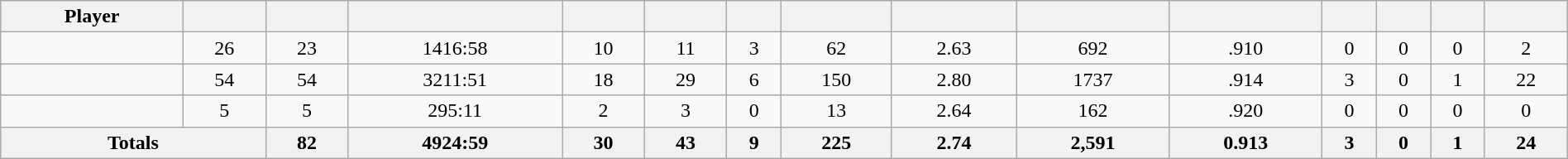<table class="wikitable sortable" style="width:100%; text-align:center;">
<tr>
<th>Player</th>
<th></th>
<th></th>
<th></th>
<th></th>
<th></th>
<th></th>
<th></th>
<th></th>
<th></th>
<th></th>
<th></th>
<th></th>
<th></th>
<th></th>
</tr>
<tr>
<td style=white-space:nowrap></td>
<td>26</td>
<td>23</td>
<td>1416:58</td>
<td>10</td>
<td>11</td>
<td>3</td>
<td>62</td>
<td>2.63</td>
<td>692</td>
<td>.910</td>
<td>0</td>
<td>0</td>
<td>0</td>
<td>2</td>
</tr>
<tr>
<td style=white-space:nowrap></td>
<td>54</td>
<td>54</td>
<td>3211:51</td>
<td>18</td>
<td>29</td>
<td>6</td>
<td>150</td>
<td>2.80</td>
<td>1737</td>
<td>.914</td>
<td>3</td>
<td>0</td>
<td>1</td>
<td>22</td>
</tr>
<tr>
<td style=white-space:nowrap></td>
<td>5</td>
<td>5</td>
<td>295:11</td>
<td>2</td>
<td>3</td>
<td>0</td>
<td>13</td>
<td>2.64</td>
<td>162</td>
<td>.920</td>
<td>0</td>
<td>0</td>
<td>0</td>
<td>0</td>
</tr>
<tr class="unsortable">
<th colspan=2>Totals</th>
<th>82</th>
<th>4924:59</th>
<th>30</th>
<th>43</th>
<th>9</th>
<th>225</th>
<th>2.74</th>
<th>2,591</th>
<th>0.913</th>
<th>3</th>
<th>0</th>
<th>1</th>
<th>24</th>
</tr>
</table>
